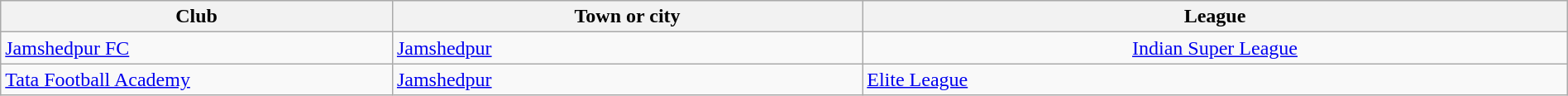<table class="wikitable sortable" width="100%">
<tr>
<th !width="25%">Club</th>
<th width="30%">Town or city</th>
<th width="45%">League</th>
</tr>
<tr>
<td><a href='#'>Jamshedpur FC</a></td>
<td><a href='#'>Jamshedpur</a></td>
<td align="center"><a href='#'>Indian Super League</a></td>
</tr>
<tr>
<td><a href='#'>Tata Football Academy</a></td>
<td><a href='#'>Jamshedpur</a></td>
<td><a href='#'>Elite League</a></td>
</tr>
</table>
